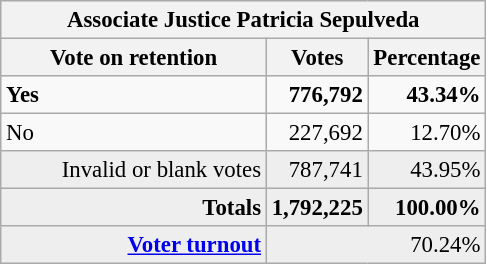<table class="wikitable" style="font-size: 95%;">
<tr style="background-color:#E9E9E9">
<th colspan="3">Associate Justice Patricia Sepulveda</th>
</tr>
<tr bgcolor="#EEEEEE" align="center">
<th style="width: 170px">Vote on retention</th>
<th style="width: 50px">Votes</th>
<th style="width: 40px">Percentage</th>
</tr>
<tr>
<td><strong>Yes</strong></td>
<td align="right"><strong>776,792</strong></td>
<td align="right"><strong>43.34%</strong></td>
</tr>
<tr>
<td>No</td>
<td align="right">227,692</td>
<td align="right">12.70%</td>
</tr>
<tr bgcolor="#EEEEEE">
<td align="right">Invalid or blank votes</td>
<td align="right">787,741</td>
<td align="right">43.95%</td>
</tr>
<tr bgcolor="#EEEEEE">
<td align="right"><strong>Totals</strong></td>
<td align="right"><strong>1,792,225</strong></td>
<td align="right"><strong>100.00%</strong></td>
</tr>
<tr bgcolor="#EEEEEE">
<td align="right"><strong><a href='#'>Voter turnout</a></strong></td>
<td colspan="2" align="right">70.24%</td>
</tr>
</table>
